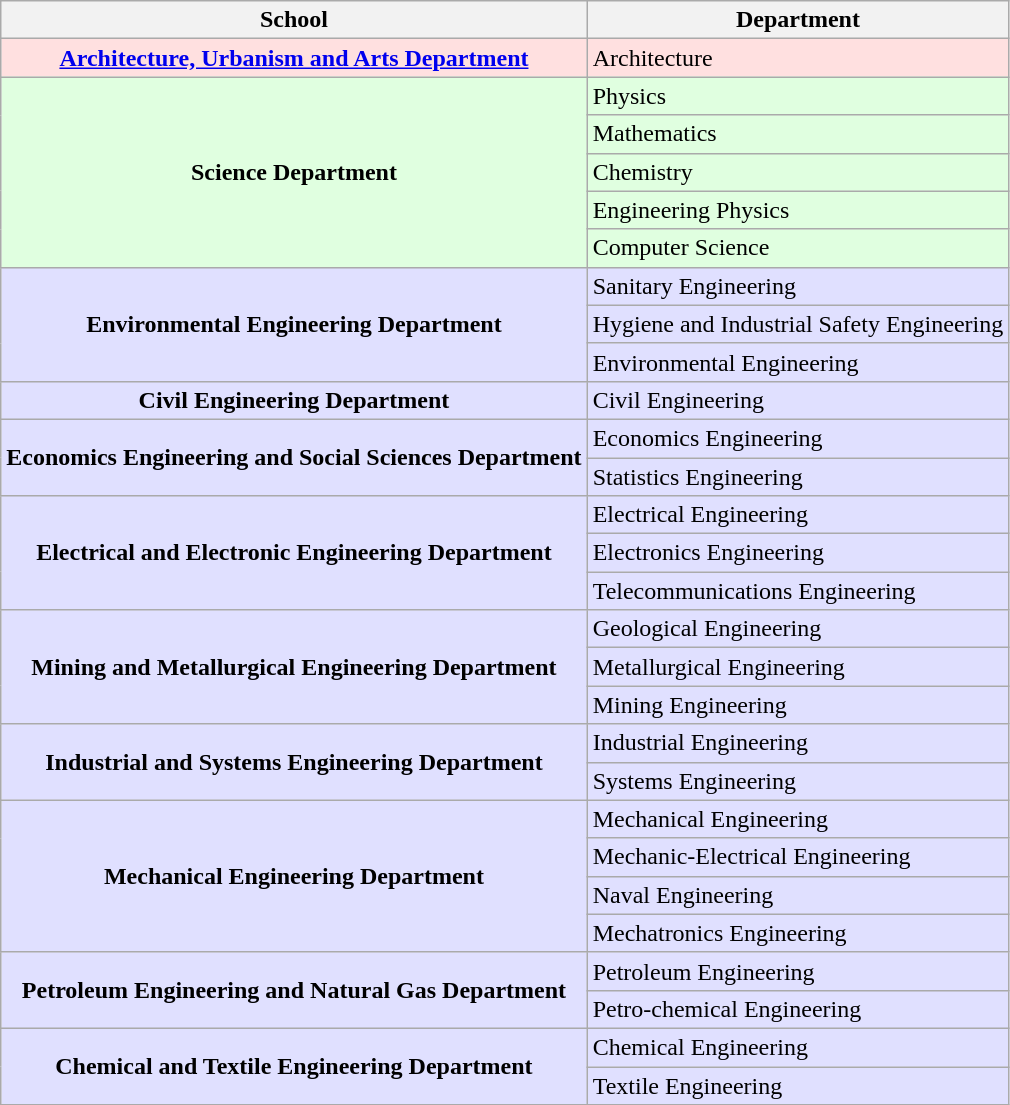<table class="wikitable" style="text-align:center;">
<tr>
<th>School</th>
<th>Department</th>
</tr>
<tr style="background:#ffe0e0;">
<td><strong><a href='#'>Architecture, Urbanism and Arts Department</a></strong></td>
<td style="text-align:left">Architecture</td>
</tr>
<tr style="background:#e0ffe0;">
<td rowspan="5"><strong>Science Department</strong></td>
<td style="text-align:left">Physics</td>
</tr>
<tr style="background:#e0ffe0;">
<td style="text-align:left">Mathematics</td>
</tr>
<tr style="background:#e0ffe0;">
<td style="text-align:left">Chemistry</td>
</tr>
<tr style="background:#e0ffe0;">
<td style="text-align:left">Engineering Physics</td>
</tr>
<tr style="background:#e0ffe0;">
<td style="text-align:left">Computer Science</td>
</tr>
<tr style="background:#e0e0ff;">
<td rowspan="3"><strong>Environmental Engineering Department</strong></td>
<td style="text-align:left">Sanitary Engineering</td>
</tr>
<tr style="background:#e0e0ff;">
<td style="text-align:left">Hygiene and Industrial Safety Engineering</td>
</tr>
<tr style="background:#e0e0ff;">
<td style="text-align:left">Environmental Engineering</td>
</tr>
<tr style="background:#e0e0ff;">
<td><strong>Civil Engineering Department</strong></td>
<td style="text-align:left">Civil Engineering</td>
</tr>
<tr style="background:#e0e0ff;">
<td rowspan="2"><strong>Economics Engineering and Social Sciences Department</strong></td>
<td style="text-align:left">Economics Engineering</td>
</tr>
<tr style="background:#e0e0ff;">
<td style="text-align:left">Statistics Engineering</td>
</tr>
<tr style="background:#e0e0ff;">
<td rowspan="3"><strong>Electrical and Electronic Engineering Department</strong></td>
<td style="text-align:left">Electrical Engineering</td>
</tr>
<tr style="background:#e0e0ff;">
<td style="text-align:left">Electronics Engineering</td>
</tr>
<tr style="background:#e0e0ff;">
<td style="text-align:left">Telecommunications Engineering</td>
</tr>
<tr style="background:#e0e0ff;">
<td rowspan="3"><strong>Mining and Metallurgical Engineering Department</strong></td>
<td style="text-align:left">Geological Engineering</td>
</tr>
<tr style="background:#e0e0ff;">
<td style="text-align:left">Metallurgical Engineering</td>
</tr>
<tr style="background:#e0e0ff;">
<td style="text-align:left">Mining Engineering</td>
</tr>
<tr style="background:#e0e0ff;">
<td rowspan="2"><strong>Industrial and Systems Engineering Department</strong></td>
<td style="text-align:left">Industrial Engineering</td>
</tr>
<tr style="background:#e0e0ff;">
<td style="text-align:left">Systems Engineering</td>
</tr>
<tr style="background:#e0e0ff;">
<td rowspan="4"><strong>Mechanical Engineering Department</strong></td>
<td style="text-align:left">Mechanical Engineering</td>
</tr>
<tr style="background:#e0e0ff;">
<td style="text-align:left">Mechanic-Electrical Engineering</td>
</tr>
<tr style="background:#e0e0ff;">
<td style="text-align:left">Naval Engineering</td>
</tr>
<tr style="background:#e0e0ff;">
<td style="text-align:left">Mechatronics Engineering</td>
</tr>
<tr style="background:#e0e0ff;">
<td rowspan="2"><strong>Petroleum Engineering and Natural Gas Department</strong></td>
<td style="text-align:left">Petroleum Engineering</td>
</tr>
<tr style="background:#e0e0ff;">
<td style="text-align:left">Petro-chemical Engineering</td>
</tr>
<tr style="background:#e0e0ff;">
<td rowspan="2"><strong>Chemical and Textile Engineering Department</strong></td>
<td style="text-align:left">Chemical Engineering</td>
</tr>
<tr style="background:#e0e0ff;">
<td style="text-align:left">Textile Engineering</td>
</tr>
</table>
